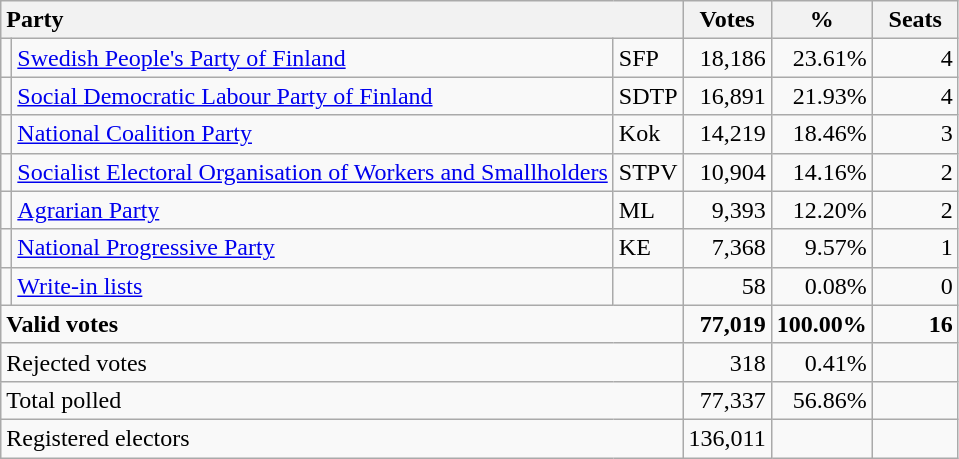<table class="wikitable" border="1" style="text-align:right;">
<tr>
<th style="text-align:left;" colspan=3>Party</th>
<th align=center width="50">Votes</th>
<th align=center width="50">%</th>
<th align=center width="50">Seats</th>
</tr>
<tr>
<td></td>
<td align=left><a href='#'>Swedish People's Party of Finland</a></td>
<td align=left>SFP</td>
<td>18,186</td>
<td>23.61%</td>
<td>4</td>
</tr>
<tr>
<td></td>
<td align=left style="white-space: nowrap;"><a href='#'>Social Democratic Labour Party of Finland</a></td>
<td align=left>SDTP</td>
<td>16,891</td>
<td>21.93%</td>
<td>4</td>
</tr>
<tr>
<td></td>
<td align=left><a href='#'>National Coalition Party</a></td>
<td align=left>Kok</td>
<td>14,219</td>
<td>18.46%</td>
<td>3</td>
</tr>
<tr>
<td></td>
<td align=left><a href='#'>Socialist Electoral Organisation of Workers and Smallholders</a></td>
<td align=left>STPV</td>
<td>10,904</td>
<td>14.16%</td>
<td>2</td>
</tr>
<tr>
<td></td>
<td align=left><a href='#'>Agrarian Party</a></td>
<td align=left>ML</td>
<td>9,393</td>
<td>12.20%</td>
<td>2</td>
</tr>
<tr>
<td></td>
<td align=left><a href='#'>National Progressive Party</a></td>
<td align=left>KE</td>
<td>7,368</td>
<td>9.57%</td>
<td>1</td>
</tr>
<tr>
<td></td>
<td align=left><a href='#'>Write-in lists</a></td>
<td align=left></td>
<td>58</td>
<td>0.08%</td>
<td>0</td>
</tr>
<tr style="font-weight:bold">
<td align=left colspan=3>Valid votes</td>
<td>77,019</td>
<td>100.00%</td>
<td>16</td>
</tr>
<tr>
<td align=left colspan=3>Rejected votes</td>
<td>318</td>
<td>0.41%</td>
<td></td>
</tr>
<tr>
<td align=left colspan=3>Total polled</td>
<td>77,337</td>
<td>56.86%</td>
<td></td>
</tr>
<tr>
<td align=left colspan=3>Registered electors</td>
<td>136,011</td>
<td></td>
<td></td>
</tr>
</table>
